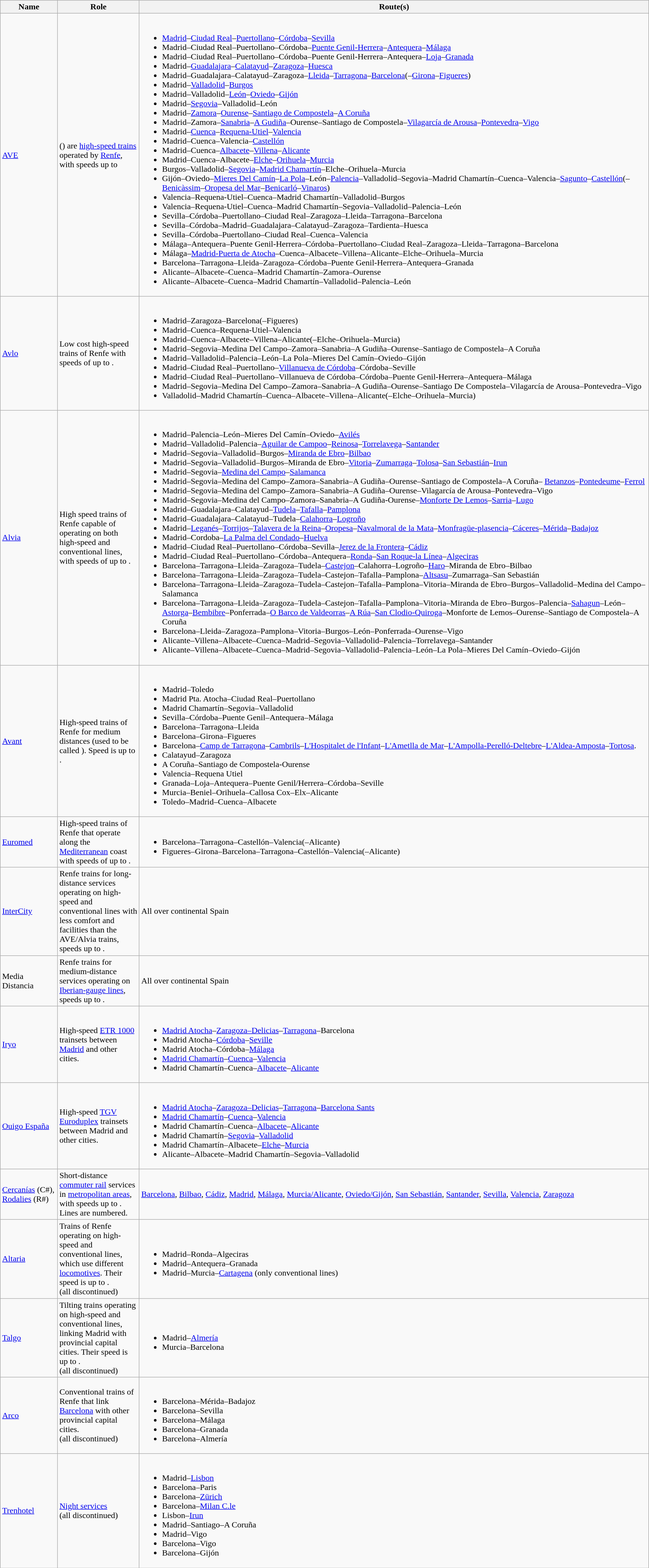<table class="wikitable">
<tr>
<th>Name</th>
<th width=150>Role</th>
<th>Route(s)</th>
</tr>
<tr>
<td><a href='#'>AVE</a></td>
<td> () are <a href='#'>high-speed trains</a> operated by <a href='#'>Renfe</a>, with speeds up to </td>
<td><br><ul><li><a href='#'>Madrid</a>–<a href='#'>Ciudad Real</a>–<a href='#'>Puertollano</a>–<a href='#'>Córdoba</a>–<a href='#'>Sevilla</a></li><li>Madrid–Ciudad Real–Puertollano–Córdoba–<a href='#'>Puente Genil-Herrera</a>–<a href='#'>Antequera</a>–<a href='#'>Málaga</a></li><li>Madrid–Ciudad Real–Puertollano–Córdoba–Puente Genil-Herrera–Antequera–<a href='#'>Loja</a>–<a href='#'>Granada</a></li><li>Madrid–<a href='#'>Guadalajara</a>–<a href='#'>Calatayud</a>–<a href='#'>Zaragoza</a>–<a href='#'>Huesca</a></li><li>Madrid–Guadalajara–Calatayud–Zaragoza–<a href='#'>Lleida</a>–<a href='#'>Tarragona</a>–<a href='#'>Barcelona</a>(–<a href='#'>Girona</a>–<a href='#'>Figueres</a>)</li><li>Madrid–<a href='#'>Valladolid</a>–<a href='#'>Burgos</a></li><li>Madrid–Valladolid–<a href='#'>León</a>–<a href='#'>Oviedo</a>–<a href='#'>Gijón</a></li><li>Madrid–<a href='#'>Segovia</a>–Valladolid–León</li><li>Madrid–<a href='#'>Zamora</a>–<a href='#'>Ourense</a>–<a href='#'>Santiago de Compostela</a>–<a href='#'>A Coruña</a></li><li>Madrid–Zamora–<a href='#'>Sanabria</a>–<a href='#'>A Gudiña</a>–Ourense–Santiago de Compostela–<a href='#'>Vilagarcía de Arousa</a>–<a href='#'>Pontevedra</a>–<a href='#'>Vigo</a></li><li>Madrid–<a href='#'>Cuenca</a>–<a href='#'>Requena-Utiel</a>–<a href='#'>Valencia</a></li><li>Madrid–Cuenca–Valencia–<a href='#'>Castellón</a></li><li>Madrid–Cuenca–<a href='#'>Albacete</a>–<a href='#'>Villena</a>–<a href='#'>Alicante</a></li><li>Madrid–Cuenca–Albacete–<a href='#'>Elche</a>–<a href='#'>Orihuela</a>–<a href='#'>Murcia</a></li><li>Burgos–Valladolid–<a href='#'>Segovia</a>–<a href='#'>Madrid Chamartín</a>–Elche–Orihuela–Murcia</li><li>Gijón–Oviedo–<a href='#'>Mieres Del Camín</a>–<a href='#'>La Pola</a>–León–<a href='#'>Palencia</a>–Valladolid–Segovia–Madrid Chamartín–Cuenca–Valencia–<a href='#'>Sagunto</a>–<a href='#'>Castellón</a>(–<a href='#'>Benicàssim</a>–<a href='#'>Oropesa del Mar</a>–<a href='#'>Benicarló</a>–<a href='#'>Vinaros</a>)</li><li>Valencia–Requena-Utiel–Cuenca–Madrid Chamartín–Valladolid–Burgos</li><li>Valencia–Requena-Utiel–Cuenca–Madrid Chamartín–Segovia–Valladolid–Palencia–León</li><li>Sevilla–Córdoba–Puertollano–Ciudad Real–Zaragoza–Lleida–Tarragona–Barcelona</li><li>Sevilla–Córdoba–Madrid–Guadalajara–Calatayud–Zaragoza–Tardienta–Huesca</li><li>Sevilla–Córdoba–Puertollano–Ciudad Real–Cuenca–Valencia</li><li>Málaga–Antequera–Puente Genil-Herrera–Córdoba–Puertollano–Ciudad Real–Zaragoza–Lleida–Tarragona–Barcelona</li><li>Málaga–<a href='#'>Madrid-Puerta de Atocha</a>–Cuenca–Albacete–Villena–Alicante–Elche–Orihuela–Murcia</li><li>Barcelona–Tarragona–Lleida–Zaragoza–Córdoba–Puente Genil-Herrera–Antequera–Granada</li><li>Alicante–Albacete–Cuenca–Madrid Chamartín–Zamora–Ourense</li><li>Alicante–Albacete–Cuenca–Madrid Chamartín–Valladolid–Palencia–León</li></ul></td>
</tr>
<tr>
<td><a href='#'>Avlo</a></td>
<td>Low cost high-speed trains of Renfe with speeds of up to .</td>
<td><br><ul><li>Madrid–Zaragoza–Barcelona(–Figueres)</li><li>Madrid–Cuenca–Requena-Utiel–Valencia</li><li>Madrid–Cuenca–Albacete–Villena–Alicante(–Elche–Orihuela–Murcia)</li><li>Madrid–Segovia–Medina Del Campo–Zamora–Sanabria–A Gudiña–Ourense–Santiago de Compostela–A Coruña</li><li>Madrid–Valladolid–Palencia–León–La Pola–Mieres Del Camín–Oviedo–Gijón</li><li>Madrid–Ciudad Real–Puertollano–<a href='#'>Villanueva de Córdoba</a>–Córdoba–Seville</li><li>Madrid–Ciudad Real–Puertollano–Villanueva de Córdoba–Córdoba–Puente Genil-Herrera–Antequera–Málaga</li><li>Madrid–Segovia–Medina Del Campo–Zamora–Sanabria–A Gudiña–Ourense–Santiago De Compostela–Vilagarcía de Arousa–Pontevedra–Vigo</li><li>Valladolid–Madrid Chamartín–Cuenca–Albacete–Villena–Alicante(–Elche–Orihuela–Murcia)</li></ul></td>
</tr>
<tr>
<td><a href='#'>Alvia</a></td>
<td>High speed trains of Renfe capable of operating on both high-speed and conventional lines, with speeds of up to .</td>
<td><br><ul><li>Madrid–Palencia–León–Mieres Del Camín–Oviedo–<a href='#'>Avilés</a></li><li>Madrid–Valladolid–Palencia–<a href='#'>Aguilar de Campoo</a>–<a href='#'>Reinosa</a>–<a href='#'>Torrelavega</a>–<a href='#'>Santander</a></li><li>Madrid–Segovia–Valladolid–Burgos–<a href='#'>Miranda de Ebro</a>–<a href='#'>Bilbao</a></li><li>Madrid–Segovia–Valladolid–Burgos–Miranda de Ebro–<a href='#'>Vitoria</a>–<a href='#'>Zumarraga</a>–<a href='#'>Tolosa</a>–<a href='#'>San Sebastián</a>–<a href='#'>Irun</a></li><li>Madrid–Segovia–<a href='#'>Medina del Campo</a>–<a href='#'>Salamanca</a></li><li>Madrid–Segovia–Medina del Campo–Zamora–Sanabria–A Gudiña–Ourense–Santiago de Compostela–A Coruña– <a href='#'>Betanzos</a>–<a href='#'>Pontedeume</a>–<a href='#'>Ferrol</a></li><li>Madrid–Segovia–Medina del Campo–Zamora–Sanabria–A Gudiña–Ourense–Vilagarcía de Arousa–Pontevedra–Vigo</li><li>Madrid–Segovia–Medina del Campo–Zamora–Sanabria–A Gudiña-Ourense–<a href='#'>Monforte De Lemos</a>–<a href='#'>Sarria</a>–<a href='#'>Lugo</a></li><li>Madrid–Guadalajara–Calatayud–<a href='#'>Tudela</a>–<a href='#'>Tafalla</a>–<a href='#'>Pamplona</a></li><li>Madrid–Guadalajara–Calatayud–Tudela–<a href='#'>Calahorra</a>–<a href='#'>Logroño</a></li><li>Madrid–<a href='#'>Leganés</a>–<a href='#'>Torrijos</a>–<a href='#'>Talavera de la Reina</a>–<a href='#'>Oropesa</a>–<a href='#'>Navalmoral de la Mata</a>–<a href='#'>Monfragüe-plasencia</a>–<a href='#'>Cáceres</a>–<a href='#'>Mérida</a>–<a href='#'>Badajoz</a></li><li>Madrid–Cordoba–<a href='#'>La Palma del Condado</a>–<a href='#'>Huelva</a></li><li>Madrid–Ciudad Real–Puertollano–Córdoba–Sevilla–<a href='#'>Jerez de la Frontera</a>–<a href='#'>Cádiz</a></li><li>Madrid–Ciudad Real–Puertollano–Córdoba–Antequera–<a href='#'>Ronda</a>–<a href='#'>San Roque-la Línea</a>–<a href='#'>Algeciras</a></li><li>Barcelona–Tarragona–Lleida–Zaragoza–Tudela–<a href='#'>Castejon</a>–Calahorra–Logroño–<a href='#'>Haro</a>–Miranda de Ebro–Bilbao</li><li>Barcelona–Tarragona–Lleida–Zaragoza–Tudela–Castejon–Tafalla–Pamplona–<a href='#'>Altsasu</a>–Zumarraga–San Sebastián</li><li>Barcelona–Tarragona–Lleida–Zaragoza–Tudela–Castejon–Tafalla–Pamplona–Vitoria–Miranda de Ebro–Burgos–Valladolid–Medina del Campo–Salamanca</li><li>Barcelona–Tarragona–Lleida–Zaragoza–Tudela–Castejon–Tafalla–Pamplona–Vitoria–Miranda de Ebro–Burgos–Palencia–<a href='#'>Sahagun</a>–León–<a href='#'>Astorga</a>–<a href='#'>Bembibre</a>–Ponferrada–<a href='#'>O Barco de Valdeorras</a>–<a href='#'>A Rúa</a>–<a href='#'>San Clodio-Quiroga</a>–Monforte de Lemos–Ourense–Santiago de Compostela–A Coruña</li><li>Barcelona–Lleida–Zaragoza–Pamplona–Vitoria–Burgos–León–Ponferrada–Ourense–Vigo</li><li>Alicante–Villena–Albacete–Cuenca–Madrid–Segovia–Valladolid–Palencia–Torrelavega–Santander</li><li>Alicante–Villena–Albacete–Cuenca–Madrid–Segovia–Valladolid–Palencia–León–La Pola–Mieres Del Camín–Oviedo–Gijón</li></ul></td>
</tr>
<tr>
<td><a href='#'>Avant</a></td>
<td>High-speed trains of Renfe for medium distances (used to be called ). Speed is up to .</td>
<td><br><ul><li>Madrid–Toledo</li><li>Madrid Pta. Atocha–Ciudad Real–Puertollano</li><li>Madrid Chamartín–Segovia–Valladolid</li><li>Sevilla–Córdoba–Puente Genil–Antequera–Málaga</li><li>Barcelona–Tarragona–Lleida</li><li>Barcelona–Girona–Figueres</li><li>Barcelona–<a href='#'>Camp de Tarragona</a>–<a href='#'>Cambrils</a>–<a href='#'>L'Hospitalet de l'Infant</a>–<a href='#'>L'Ametlla de Mar</a>–<a href='#'>L'Ampolla-Perelló-Deltebre</a>–<a href='#'>L'Aldea-Amposta</a>–<a href='#'>Tortosa</a>.</li><li>Calatayud–Zaragoza</li><li>A Coruña–Santiago de Compostela-Ourense</li><li>Valencia–Requena Utiel</li><li>Granada–Loja–Antequera–Puente Genil/Herrera–Córdoba–Seville</li><li>Murcia–Beniel–Orihuela–Callosa Cox–Elx–Alicante</li><li>Toledo–Madrid–Cuenca–Albacete</li></ul></td>
</tr>
<tr>
<td><a href='#'>Euromed</a></td>
<td>High-speed trains of Renfe that operate along the <a href='#'>Mediterranean</a> coast with speeds of up to .</td>
<td><br><ul><li>Barcelona–Tarragona–Castellón–Valencia(–Alicante)</li><li>Figueres–Girona–Barcelona–Tarragona–Castellón–Valencia(–Alicante)</li></ul></td>
</tr>
<tr>
<td><a href='#'>InterCity</a></td>
<td>Renfe trains for long-distance services operating on high-speed and conventional lines with less comfort and facilities than the AVE/Alvia trains, speeds up to .</td>
<td>All over continental Spain</td>
</tr>
<tr>
<td>Media Distancia</td>
<td>Renfe trains for medium-distance services operating on <a href='#'>Iberian-gauge lines</a>, speeds up to .</td>
<td>All over continental Spain</td>
</tr>
<tr>
<td><a href='#'>Iryo</a></td>
<td>High-speed <a href='#'>ETR 1000</a> trainsets between <a href='#'>Madrid</a> and other cities.</td>
<td><br><ul><li><a href='#'>Madrid Atocha</a>–<a href='#'>Zaragoza–Delicias</a>–<a href='#'>Tarragona</a>–Barcelona</li><li>Madrid Atocha–<a href='#'>Córdoba</a>–<a href='#'>Seville</a></li><li>Madrid Atocha–Córdoba–<a href='#'>Málaga</a></li><li><a href='#'>Madrid Chamartín</a>–<a href='#'>Cuenca</a>–<a href='#'>Valencia</a></li><li>Madrid Chamartín–Cuenca–<a href='#'>Albacete</a>–<a href='#'>Alicante</a></li></ul></td>
</tr>
<tr>
<td><a href='#'>Ouigo España</a></td>
<td>High-speed <a href='#'>TGV Euroduplex</a> trainsets between Madrid and other cities.</td>
<td><br><ul><li><a href='#'>Madrid Atocha</a>–<a href='#'>Zaragoza–Delicias</a>–<a href='#'>Tarragona</a>–<a href='#'>Barcelona Sants</a></li><li><a href='#'>Madrid Chamartín</a>–<a href='#'>Cuenca</a>–<a href='#'>Valencia</a></li><li>Madrid Chamartín–Cuenca–<a href='#'>Albacete</a>–<a href='#'>Alicante</a></li><li>Madrid Chamartín–<a href='#'>Segovia</a>–<a href='#'>Valladolid</a></li><li>Madrid Chamartín–Albacete–<a href='#'>Elche</a>–<a href='#'>Murcia</a></li><li>Alicante–Albacete–Madrid Chamartín–Segovia–Valladolid</li></ul></td>
</tr>
<tr>
<td><a href='#'>Cercanías</a> (C#),<br><a href='#'>Rodalies</a> (R#)</td>
<td>Short-distance <a href='#'>commuter rail</a> services in <a href='#'>metropolitan areas</a>, with speeds up to . Lines are numbered.</td>
<td><a href='#'>Barcelona</a>, <a href='#'>Bilbao</a>, <a href='#'>Cádiz</a>, <a href='#'>Madrid</a>, <a href='#'>Málaga</a>, <a href='#'>Murcia/Alicante</a>, <a href='#'>Oviedo/Gijón</a>, <a href='#'>San Sebastián</a>, <a href='#'>Santander</a>, <a href='#'>Sevilla</a>, <a href='#'>Valencia</a>, <a href='#'>Zaragoza</a></td>
</tr>
<tr>
<td><a href='#'>Altaria</a></td>
<td>Trains of Renfe operating on high-speed and conventional lines, which use different <a href='#'>locomotives</a>. Their speed is up to .<br>(all discontinued)</td>
<td><br><ul><li>Madrid–Ronda–Algeciras</li><li>Madrid–Antequera–Granada</li><li>Madrid–Murcia–<a href='#'>Cartagena</a> (only conventional lines)</li></ul></td>
</tr>
<tr>
<td><a href='#'>Talgo</a></td>
<td>Tilting trains operating on high-speed and conventional lines, linking Madrid with provincial capital cities. Their speed is up to .<br>(all discontinued)</td>
<td><br><ul><li>Madrid–<a href='#'>Almería</a></li><li>Murcia–Barcelona</li></ul></td>
</tr>
<tr>
<td><a href='#'>Arco</a></td>
<td>Conventional trains of Renfe that link <a href='#'>Barcelona</a> with other provincial capital cities.<br>(all discontinued)</td>
<td><br><ul><li>Barcelona–Mérida–Badajoz</li><li>Barcelona–Sevilla</li><li>Barcelona–Málaga</li><li>Barcelona–Granada</li><li>Barcelona–Almería</li></ul></td>
</tr>
<tr>
<td><a href='#'>Trenhotel</a></td>
<td><a href='#'>Night services</a><br>(all discontinued)</td>
<td><br><ul><li>Madrid–<a href='#'>Lisbon</a></li><li>Barcelona–Paris</li><li>Barcelona–<a href='#'>Zürich</a></li><li>Barcelona–<a href='#'>Milan C.le</a></li><li>Lisbon–<a href='#'>Irun</a></li><li>Madrid–Santiago–A Coruña</li><li>Madrid–Vigo</li><li>Barcelona–Vigo</li><li>Barcelona–Gijón</li></ul></td>
</tr>
</table>
